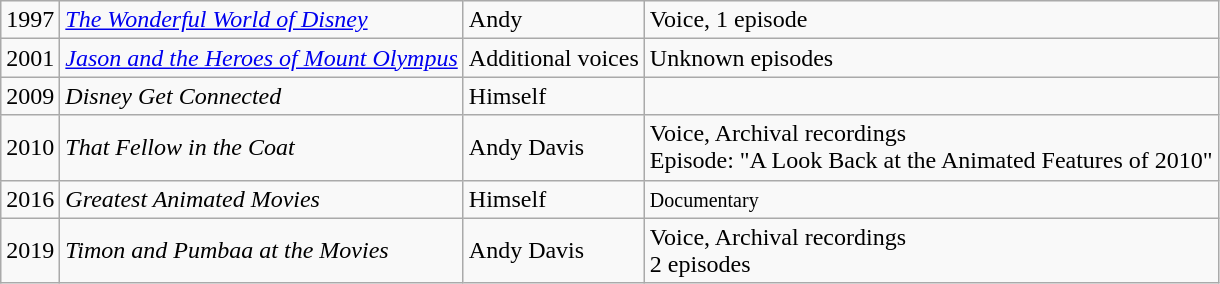<table class="wikitable">
<tr>
<td>1997</td>
<td><em><a href='#'>The Wonderful World of Disney</a></em></td>
<td>Andy</td>
<td>Voice, 1 episode</td>
</tr>
<tr>
<td>2001</td>
<td><em><a href='#'>Jason and the Heroes of Mount Olympus</a></em></td>
<td>Additional voices</td>
<td>Unknown episodes</td>
</tr>
<tr>
<td>2009</td>
<td><em>Disney Get Connected</em></td>
<td>Himself</td>
<td></td>
</tr>
<tr>
<td>2010</td>
<td><em>That Fellow in the Coat</em></td>
<td>Andy Davis</td>
<td>Voice, Archival recordings<br>Episode: "A Look Back at the Animated Features of 2010"</td>
</tr>
<tr>
<td>2016</td>
<td><em>Greatest Animated Movies</em></td>
<td>Himself</td>
<td><small>Documentary</small></td>
</tr>
<tr>
<td>2019</td>
<td><em>Timon and Pumbaa at the Movies</em></td>
<td>Andy Davis</td>
<td>Voice, Archival recordings<br>2 episodes</td>
</tr>
</table>
